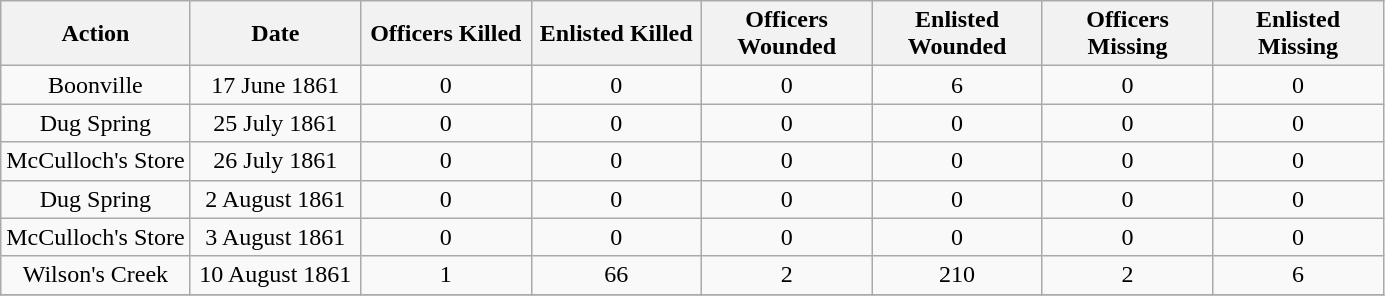<table class="wikitable" style="text-align:center; width:73%;">
<tr>
<th width=10%>Action</th>
<th width=9%>Date</th>
<th width=9%>Officers Killed</th>
<th width=9%>Enlisted Killed</th>
<th width=9%>Officers Wounded</th>
<th width=9%>Enlisted Wounded</th>
<th width=9%>Officers Missing</th>
<th width=9%>Enlisted Missing</th>
</tr>
<tr>
<td rowspan=1>Boonville</td>
<td>17 June 1861</td>
<td>0</td>
<td>0</td>
<td>0</td>
<td>6</td>
<td>0</td>
<td>0</td>
</tr>
<tr>
<td rowspan=1>Dug Spring</td>
<td>25 July 1861</td>
<td>0</td>
<td>0</td>
<td>0</td>
<td>0</td>
<td>0</td>
<td>0</td>
</tr>
<tr>
<td rowspan=1>McCulloch's Store</td>
<td>26 July 1861</td>
<td>0</td>
<td>0</td>
<td>0</td>
<td>0</td>
<td>0</td>
<td>0</td>
</tr>
<tr>
<td rowspan=1>Dug Spring</td>
<td>2 August 1861</td>
<td>0</td>
<td>0</td>
<td>0</td>
<td>0</td>
<td>0</td>
<td>0</td>
</tr>
<tr>
<td rowspan=1>McCulloch's Store</td>
<td>3 August 1861</td>
<td>0</td>
<td>0</td>
<td>0</td>
<td>0</td>
<td>0</td>
<td>0</td>
</tr>
<tr>
<td rowspan=1>Wilson's Creek</td>
<td>10 August 1861</td>
<td>1</td>
<td>66</td>
<td>2</td>
<td>210</td>
<td>2</td>
<td>6</td>
</tr>
<tr>
</tr>
</table>
